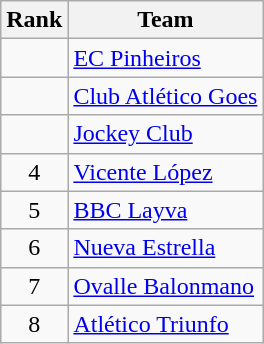<table class="wikitable">
<tr>
<th>Rank</th>
<th>Team</th>
</tr>
<tr>
<td align=center></td>
<td> <a href='#'>EC Pinheiros</a></td>
</tr>
<tr>
<td align=center></td>
<td> <a href='#'>Club Atlético Goes</a></td>
</tr>
<tr>
<td align=center></td>
<td> <a href='#'>Jockey Club</a></td>
</tr>
<tr>
<td align=center>4</td>
<td> <a href='#'>Vicente López</a></td>
</tr>
<tr>
<td align=center>5</td>
<td> <a href='#'>BBC Layva</a></td>
</tr>
<tr>
<td align=center>6</td>
<td> <a href='#'>Nueva Estrella</a></td>
</tr>
<tr>
<td align=center>7</td>
<td> <a href='#'>Ovalle Balonmano</a></td>
</tr>
<tr>
<td align=center>8</td>
<td> <a href='#'>Atlético Triunfo</a></td>
</tr>
</table>
